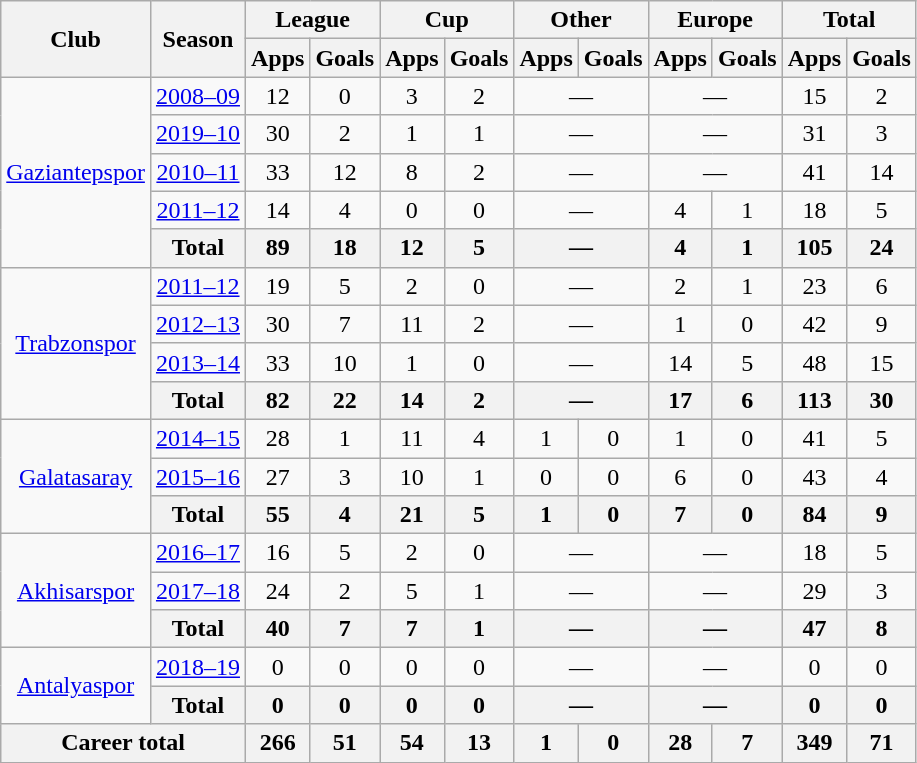<table class="wikitable" style="text-align: center;">
<tr>
<th rowspan="2">Club</th>
<th rowspan="2">Season</th>
<th colspan="2">League</th>
<th colspan="2">Cup</th>
<th colspan="2">Other</th>
<th colspan="2">Europe</th>
<th colspan="2">Total</th>
</tr>
<tr>
<th>Apps</th>
<th>Goals</th>
<th>Apps</th>
<th>Goals</th>
<th>Apps</th>
<th>Goals</th>
<th>Apps</th>
<th>Goals</th>
<th>Apps</th>
<th>Goals</th>
</tr>
<tr>
<td rowspan="5"><a href='#'>Gaziantepspor</a></td>
<td><a href='#'>2008–09</a></td>
<td>12</td>
<td>0</td>
<td>3</td>
<td>2</td>
<td colspan="2">—</td>
<td colspan="2">—</td>
<td>15</td>
<td>2</td>
</tr>
<tr>
<td><a href='#'>2019–10</a></td>
<td>30</td>
<td>2</td>
<td>1</td>
<td>1</td>
<td colspan="2">—</td>
<td colspan="2">—</td>
<td>31</td>
<td>3</td>
</tr>
<tr>
<td><a href='#'>2010–11</a></td>
<td>33</td>
<td>12</td>
<td>8</td>
<td>2</td>
<td colspan="2">—</td>
<td colspan="2">—</td>
<td>41</td>
<td>14</td>
</tr>
<tr>
<td><a href='#'>2011–12</a></td>
<td>14</td>
<td>4</td>
<td>0</td>
<td>0</td>
<td colspan="2">—</td>
<td>4</td>
<td>1</td>
<td>18</td>
<td>5</td>
</tr>
<tr>
<th>Total</th>
<th>89</th>
<th>18</th>
<th>12</th>
<th>5</th>
<th colspan="2">—</th>
<th>4</th>
<th>1</th>
<th>105</th>
<th>24</th>
</tr>
<tr>
<td rowspan="4"><a href='#'>Trabzonspor</a></td>
<td><a href='#'>2011–12</a></td>
<td>19</td>
<td>5</td>
<td>2</td>
<td>0</td>
<td colspan="2">—</td>
<td>2</td>
<td>1</td>
<td>23</td>
<td>6</td>
</tr>
<tr>
<td><a href='#'>2012–13</a></td>
<td>30</td>
<td>7</td>
<td>11</td>
<td>2</td>
<td colspan="2">—</td>
<td>1</td>
<td>0</td>
<td>42</td>
<td>9</td>
</tr>
<tr>
<td><a href='#'>2013–14</a></td>
<td>33</td>
<td>10</td>
<td>1</td>
<td>0</td>
<td colspan="2">—</td>
<td>14</td>
<td>5</td>
<td>48</td>
<td>15</td>
</tr>
<tr>
<th>Total</th>
<th>82</th>
<th>22</th>
<th>14</th>
<th>2</th>
<th colspan="2">—</th>
<th>17</th>
<th>6</th>
<th>113</th>
<th>30</th>
</tr>
<tr>
<td rowspan="3"><a href='#'>Galatasaray</a></td>
<td><a href='#'>2014–15</a></td>
<td>28</td>
<td>1</td>
<td>11</td>
<td>4</td>
<td>1</td>
<td>0</td>
<td>1</td>
<td>0</td>
<td>41</td>
<td>5</td>
</tr>
<tr>
<td><a href='#'>2015–16</a></td>
<td>27</td>
<td>3</td>
<td>10</td>
<td>1</td>
<td>0</td>
<td>0</td>
<td>6</td>
<td>0</td>
<td>43</td>
<td>4</td>
</tr>
<tr>
<th>Total</th>
<th>55</th>
<th>4</th>
<th>21</th>
<th>5</th>
<th>1</th>
<th>0</th>
<th>7</th>
<th>0</th>
<th>84</th>
<th>9</th>
</tr>
<tr>
<td rowspan="3"><a href='#'>Akhisarspor</a></td>
<td><a href='#'>2016–17</a></td>
<td>16</td>
<td>5</td>
<td>2</td>
<td>0</td>
<td colspan="2">—</td>
<td colspan="2">—</td>
<td>18</td>
<td>5</td>
</tr>
<tr>
<td><a href='#'>2017–18</a></td>
<td>24</td>
<td>2</td>
<td>5</td>
<td>1</td>
<td colspan="2">—</td>
<td colspan="2">—</td>
<td>29</td>
<td>3</td>
</tr>
<tr>
<th>Total</th>
<th>40</th>
<th>7</th>
<th>7</th>
<th>1</th>
<th colspan="2">—</th>
<th colspan="2">—</th>
<th>47</th>
<th>8</th>
</tr>
<tr>
<td rowspan="2"><a href='#'>Antalyaspor</a></td>
<td><a href='#'>2018–19</a></td>
<td>0</td>
<td>0</td>
<td>0</td>
<td>0</td>
<td colspan="2">—</td>
<td colspan="2">—</td>
<td>0</td>
<td>0</td>
</tr>
<tr>
<th>Total</th>
<th>0</th>
<th>0</th>
<th>0</th>
<th>0</th>
<th colspan="2">—</th>
<th colspan="2">—</th>
<th>0</th>
<th>0</th>
</tr>
<tr>
<th colspan="2">Career total</th>
<th>266</th>
<th>51</th>
<th>54</th>
<th>13</th>
<th>1</th>
<th>0</th>
<th>28</th>
<th>7</th>
<th>349</th>
<th>71</th>
</tr>
</table>
